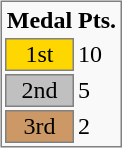<table style="background:#f9f9f9; float:left; border:1px solid gray; margin:.46em 0 0 .2em;">
<tr>
<th style="width:30px;">Medal</th>
<th style="width:25px;">Pts.</th>
</tr>
<tr>
<td style="text-align:center; background:gold; border:1px solid gray;">1st</td>
<td>10</td>
</tr>
<tr>
<td style="text-align:center; background:silver; border:1px solid gray;">2nd</td>
<td>5</td>
</tr>
<tr>
<td style="text-align:center; background:#c96; border:1px solid gray;">3rd</td>
<td>2</td>
</tr>
</table>
